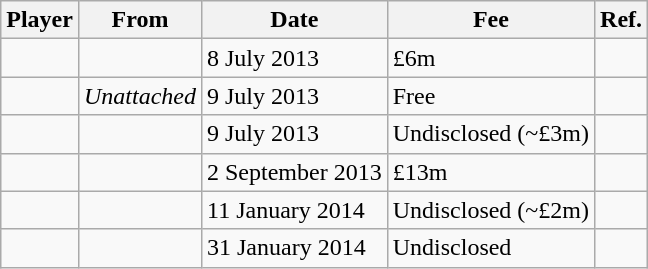<table class="wikitable sortable">
<tr>
<th>Player</th>
<th>From</th>
<th>Date</th>
<th>Fee</th>
<th class=unsortable>Ref.</th>
</tr>
<tr>
<td></td>
<td></td>
<td>8 July 2013</td>
<td>£6m</td>
<td align="center"></td>
</tr>
<tr>
<td></td>
<td><em>Unattached</em></td>
<td>9 July 2013</td>
<td>Free</td>
<td align="center"></td>
</tr>
<tr>
<td></td>
<td></td>
<td>9 July 2013</td>
<td>Undisclosed (~£3m)</td>
<td align="center"></td>
</tr>
<tr>
<td></td>
<td></td>
<td>2 September 2013</td>
<td>£13m</td>
<td align="center"></td>
</tr>
<tr>
<td></td>
<td></td>
<td>11 January 2014</td>
<td>Undisclosed (~£2m)</td>
<td align="center"></td>
</tr>
<tr>
<td></td>
<td></td>
<td>31 January 2014</td>
<td>Undisclosed</td>
<td align="center"></td>
</tr>
</table>
